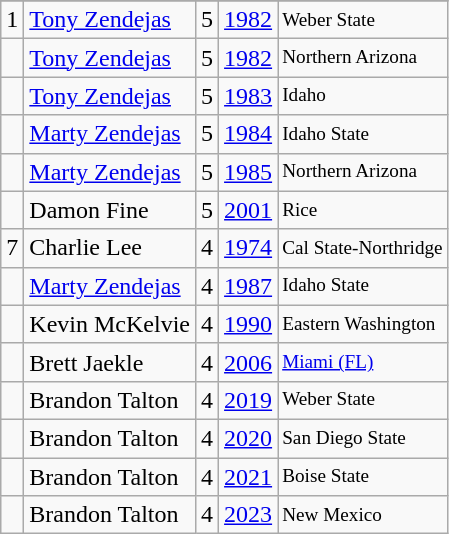<table class="wikitable">
<tr>
</tr>
<tr>
<td>1</td>
<td><a href='#'>Tony Zendejas</a></td>
<td>5</td>
<td><a href='#'>1982</a></td>
<td style="font-size:80%;">Weber State</td>
</tr>
<tr>
<td></td>
<td><a href='#'>Tony Zendejas</a></td>
<td>5</td>
<td><a href='#'>1982</a></td>
<td style="font-size:80%;">Northern Arizona</td>
</tr>
<tr>
<td></td>
<td><a href='#'>Tony Zendejas</a></td>
<td>5</td>
<td><a href='#'>1983</a></td>
<td style="font-size:80%;">Idaho</td>
</tr>
<tr>
<td></td>
<td><a href='#'>Marty Zendejas</a></td>
<td>5</td>
<td><a href='#'>1984</a></td>
<td style="font-size:80%;">Idaho State</td>
</tr>
<tr>
<td></td>
<td><a href='#'>Marty Zendejas</a></td>
<td>5</td>
<td><a href='#'>1985</a></td>
<td style="font-size:80%;">Northern Arizona</td>
</tr>
<tr>
<td></td>
<td>Damon Fine</td>
<td>5</td>
<td><a href='#'>2001</a></td>
<td style="font-size:80%;">Rice</td>
</tr>
<tr>
<td>7</td>
<td>Charlie Lee</td>
<td>4</td>
<td><a href='#'>1974</a></td>
<td style="font-size:80%;">Cal State-Northridge</td>
</tr>
<tr>
<td></td>
<td><a href='#'>Marty Zendejas</a></td>
<td>4</td>
<td><a href='#'>1987</a></td>
<td style="font-size:80%;">Idaho State</td>
</tr>
<tr>
<td></td>
<td>Kevin McKelvie</td>
<td>4</td>
<td><a href='#'>1990</a></td>
<td style="font-size:80%;">Eastern Washington</td>
</tr>
<tr>
<td></td>
<td>Brett Jaekle</td>
<td>4</td>
<td><a href='#'>2006</a></td>
<td style="font-size:80%;"><a href='#'>Miami (FL)</a></td>
</tr>
<tr>
<td></td>
<td>Brandon Talton</td>
<td>4</td>
<td><a href='#'>2019</a></td>
<td style="font-size:80%;">Weber State</td>
</tr>
<tr>
<td></td>
<td>Brandon Talton</td>
<td>4</td>
<td><a href='#'>2020</a></td>
<td style="font-size:80%;">San Diego State</td>
</tr>
<tr>
<td></td>
<td>Brandon Talton</td>
<td>4</td>
<td><a href='#'>2021</a></td>
<td style="font-size:80%;">Boise State</td>
</tr>
<tr>
<td></td>
<td>Brandon Talton</td>
<td>4</td>
<td><a href='#'>2023</a></td>
<td style="font-size:80%;">New Mexico</td>
</tr>
</table>
